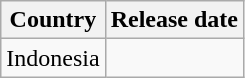<table class="wikitable">
<tr>
<th>Country</th>
<th>Release date</th>
</tr>
<tr>
<td>Indonesia</td>
<td></td>
</tr>
</table>
